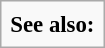<table class="infobox" style="font-size: 95%">
<tr>
<td><strong>See also:</strong><br></td>
</tr>
</table>
